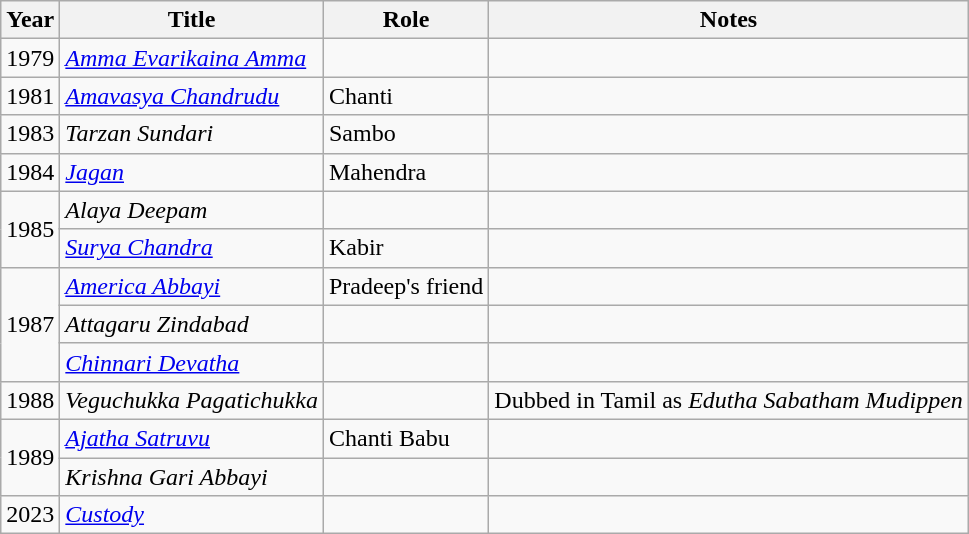<table class="wikitable sortable">
<tr>
<th scope="col">Year</th>
<th scope="col">Title</th>
<th scope="col">Role</th>
<th class="unsortable" scope="col">Notes</th>
</tr>
<tr>
<td>1979</td>
<td><em><a href='#'>Amma Evarikaina Amma</a></em></td>
<td></td>
<td></td>
</tr>
<tr>
<td>1981</td>
<td><em><a href='#'>Amavasya Chandrudu</a></em></td>
<td>Chanti</td>
<td></td>
</tr>
<tr>
<td>1983</td>
<td><em>Tarzan Sundari</em></td>
<td>Sambo</td>
<td></td>
</tr>
<tr>
<td>1984</td>
<td><em><a href='#'>Jagan</a></em></td>
<td>Mahendra</td>
<td></td>
</tr>
<tr>
<td rowspan="2">1985</td>
<td><em>Alaya Deepam</em></td>
<td></td>
<td></td>
</tr>
<tr>
<td><em><a href='#'>Surya Chandra</a></em></td>
<td>Kabir</td>
<td></td>
</tr>
<tr>
<td rowspan="3">1987</td>
<td><em><a href='#'>America Abbayi</a></em></td>
<td>Pradeep's friend</td>
<td></td>
</tr>
<tr>
<td><em>Attagaru Zindabad</em></td>
<td></td>
<td></td>
</tr>
<tr>
<td><em><a href='#'>Chinnari Devatha</a></em></td>
<td></td>
<td></td>
</tr>
<tr>
<td>1988</td>
<td><em>Veguchukka Pagatichukka</em></td>
<td></td>
<td>Dubbed in Tamil as <em>Edutha Sabatham Mudippen</em></td>
</tr>
<tr>
<td rowspan="2">1989</td>
<td><em><a href='#'>Ajatha Satruvu</a></em></td>
<td>Chanti Babu</td>
<td></td>
</tr>
<tr>
<td><em>Krishna Gari Abbayi</em></td>
<td></td>
<td></td>
</tr>
<tr>
<td>2023</td>
<td><em><a href='#'>Custody</a></em></td>
<td></td>
<td></td>
</tr>
</table>
